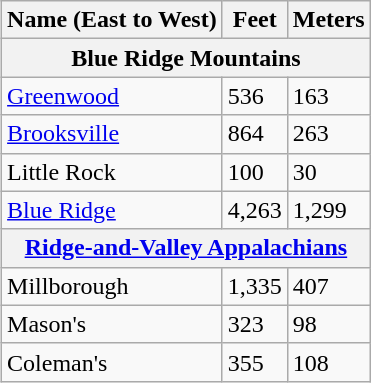<table class="wikitable" style="float:right; border:1px solid #BBB;margin:0em 0em .5em 1.5em">
<tr>
<th>Name (East to West)</th>
<th>Feet</th>
<th>Meters</th>
</tr>
<tr>
<th colspan="3">Blue Ridge Mountains</th>
</tr>
<tr>
<td><a href='#'>Greenwood</a></td>
<td>536</td>
<td>163</td>
</tr>
<tr>
<td><a href='#'>Brooksville</a></td>
<td>864</td>
<td>263</td>
</tr>
<tr>
<td>Little Rock</td>
<td>100</td>
<td>30</td>
</tr>
<tr>
<td><a href='#'>Blue Ridge</a></td>
<td>4,263</td>
<td>1,299</td>
</tr>
<tr>
<th colspan="3"><a href='#'>Ridge-and-Valley Appalachians</a><br></th>
</tr>
<tr>
<td>Millborough</td>
<td>1,335</td>
<td>407</td>
</tr>
<tr>
<td>Mason's</td>
<td>323</td>
<td>98</td>
</tr>
<tr>
<td>Coleman's</td>
<td>355</td>
<td>108</td>
</tr>
</table>
